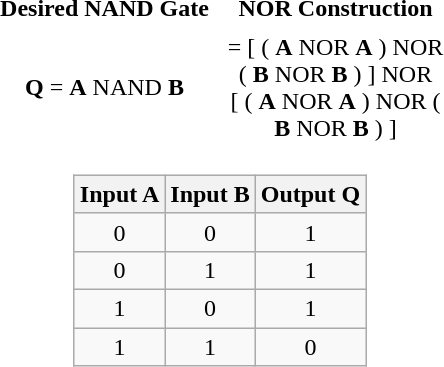<table style="margin:auto; text-align:center;">
<tr>
<th width=150>Desired NAND Gate</th>
<th width=150>NOR Construction</th>
</tr>
<tr>
<td></td>
<td></td>
</tr>
<tr class="nowrap">
<td><strong>Q</strong>  =  <strong>A</strong> NAND <strong>B</strong></td>
<td>= [ ( <strong>A</strong> NOR <strong>A</strong> ) NOR ( <strong>B</strong> NOR <strong>B</strong> ) ] NOR <br> [ ( <strong>A</strong> NOR <strong>A</strong> ) NOR ( <strong>B</strong> NOR <strong>B</strong> ) ]</td>
</tr>
<tr>
<td colspan=2 align=center><br><table class="wikitable"  style="text-align:center; margin:auto;">
<tr>
<th>Input A</th>
<th>Input B</th>
<th>Output Q</th>
</tr>
<tr>
<td>0</td>
<td>0</td>
<td>1</td>
</tr>
<tr>
<td>0</td>
<td>1</td>
<td>1</td>
</tr>
<tr>
<td>1</td>
<td>0</td>
<td>1</td>
</tr>
<tr>
<td>1</td>
<td>1</td>
<td>0</td>
</tr>
</table>
</td>
</tr>
</table>
